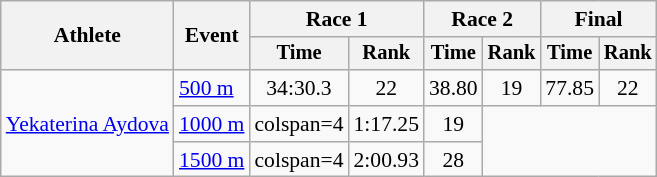<table class="wikitable" style="font-size:90%">
<tr>
<th rowspan=2>Athlete</th>
<th rowspan=2>Event</th>
<th colspan=2>Race 1</th>
<th colspan=2>Race 2</th>
<th colspan=3>Final</th>
</tr>
<tr style="font-size:95%">
<th>Time</th>
<th>Rank</th>
<th>Time</th>
<th>Rank</th>
<th>Time</th>
<th>Rank</th>
</tr>
<tr align=center>
<td align=left rowspan=3><a href='#'>Yekaterina Aydova</a></td>
<td align=left><a href='#'>500 m</a></td>
<td>34:30.3</td>
<td>22</td>
<td>38.80</td>
<td>19</td>
<td>77.85</td>
<td>22</td>
</tr>
<tr align=center>
<td align=left><a href='#'>1000 m</a></td>
<td>colspan=4 </td>
<td>1:17.25</td>
<td>19</td>
</tr>
<tr align=center>
<td align=left><a href='#'>1500 m</a></td>
<td>colspan=4 </td>
<td>2:00.93</td>
<td>28</td>
</tr>
</table>
